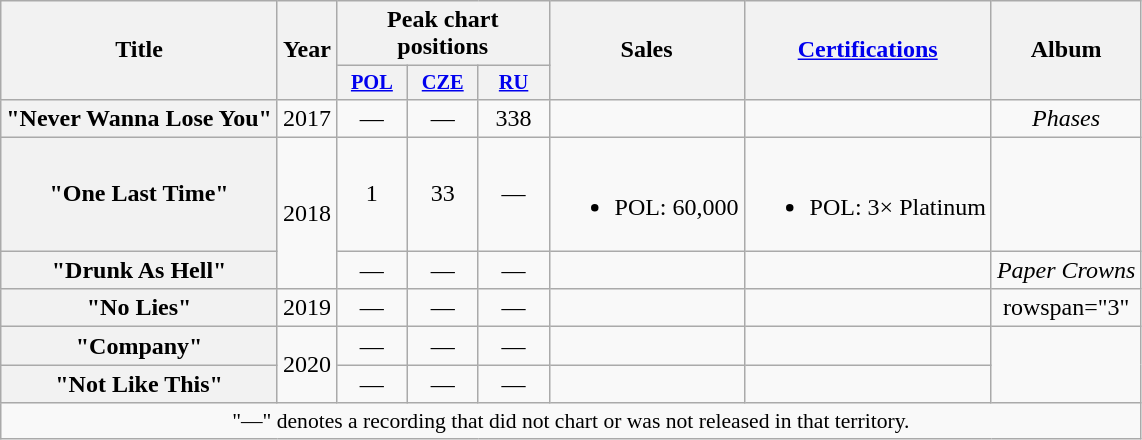<table class="wikitable plainrowheaders" style="text-align:center;">
<tr>
<th scope="col" rowspan=2>Title</th>
<th scope="col" rowspan=2>Year</th>
<th scope="col" colspan=3>Peak chart positions</th>
<th scope="col" rowspan=2>Sales</th>
<th scope="col" rowspan=2><a href='#'>Certifications</a></th>
<th scope="col" rowspan=2>Album</th>
</tr>
<tr>
<th scope="col" style="width:3em;font-size:85%;"><a href='#'>POL</a><br></th>
<th scope="col" style="width:3em;font-size:85%;"><a href='#'>CZE</a><br></th>
<th style="width:3em;font-size:85%;"><a href='#'>RU</a><br></th>
</tr>
<tr>
<th scope="row">"Never Wanna Lose You"<br></th>
<td>2017</td>
<td>—</td>
<td>—</td>
<td>338</td>
<td></td>
<td></td>
<td><em>Phases</em></td>
</tr>
<tr>
<th scope="row">"One Last Time"<br></th>
<td rowspan="2">2018</td>
<td>1</td>
<td>33</td>
<td>—</td>
<td><br><ul><li>POL: 60,000</li></ul></td>
<td><br><ul><li>POL: 3× Platinum</li></ul></td>
<td></td>
</tr>
<tr>
<th scope="row">"Drunk As Hell"<br></th>
<td>—</td>
<td>—</td>
<td>—</td>
<td></td>
<td></td>
<td><em>Paper Crowns</em></td>
</tr>
<tr>
<th scope="row">"No Lies"<br></th>
<td>2019</td>
<td>—</td>
<td>—</td>
<td>—</td>
<td></td>
<td></td>
<td>rowspan="3" </td>
</tr>
<tr>
<th scope="row">"Company"<br></th>
<td rowspan="2">2020</td>
<td>—</td>
<td>—</td>
<td>—</td>
<td></td>
<td></td>
</tr>
<tr>
<th scope="row">"Not Like This"<br></th>
<td>—</td>
<td>—</td>
<td>—</td>
<td></td>
<td></td>
</tr>
<tr>
<td colspan="9" style="font-size:90%">"—" denotes a recording that did not chart or was not released in that territory.</td>
</tr>
</table>
